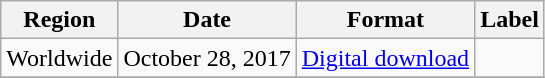<table class="wikitable">
<tr>
<th>Region</th>
<th>Date</th>
<th>Format</th>
<th>Label</th>
</tr>
<tr>
<td>Worldwide</td>
<td>October 28, 2017</td>
<td><a href='#'>Digital download</a></td>
<td></td>
</tr>
<tr>
</tr>
</table>
